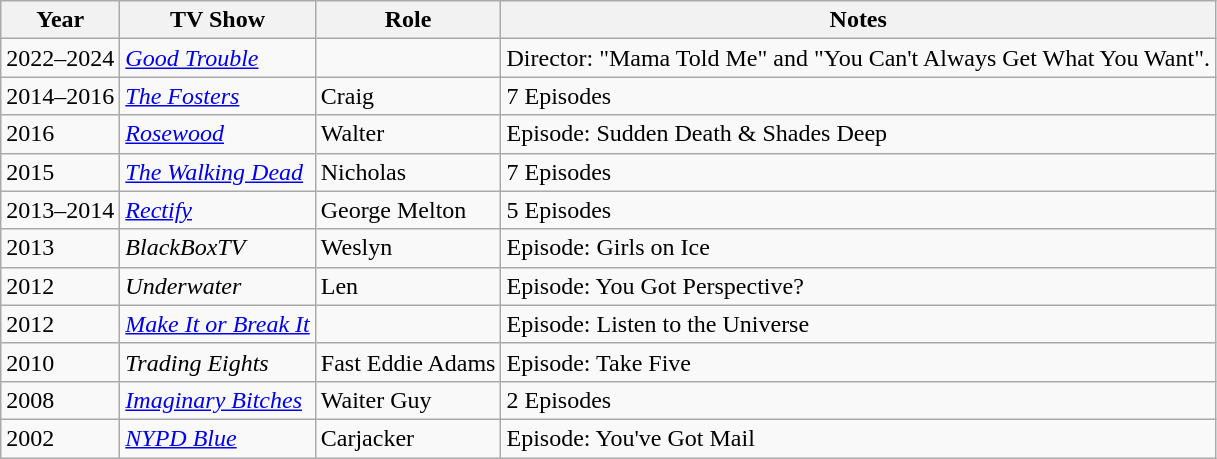<table class="wikitable">
<tr>
<th>Year</th>
<th>TV Show</th>
<th>Role</th>
<th>Notes</th>
</tr>
<tr>
<td>2022–2024</td>
<td><em><a href='#'>Good Trouble</a></em></td>
<td></td>
<td>Director: "Mama Told Me" and "You Can't Always Get What You Want".</td>
</tr>
<tr>
<td>2014–2016</td>
<td><em><a href='#'>The Fosters</a></em></td>
<td>Craig</td>
<td>7 Episodes</td>
</tr>
<tr>
<td>2016</td>
<td><em><a href='#'>Rosewood</a></em></td>
<td>Walter</td>
<td>Episode: Sudden Death & Shades Deep</td>
</tr>
<tr>
<td>2015</td>
<td><em><a href='#'>The Walking Dead</a></em></td>
<td>Nicholas</td>
<td>7 Episodes</td>
</tr>
<tr>
<td>2013–2014</td>
<td><em><a href='#'>Rectify</a></em></td>
<td>George Melton</td>
<td>5 Episodes</td>
</tr>
<tr>
<td>2013</td>
<td><em>BlackBoxTV</em></td>
<td>Weslyn</td>
<td>Episode: Girls on Ice</td>
</tr>
<tr>
<td>2012</td>
<td><em>Underwater</em></td>
<td>Len</td>
<td>Episode: You Got Perspective?</td>
</tr>
<tr>
<td>2012</td>
<td><em><a href='#'>Make It or Break It</a></em></td>
<td></td>
<td>Episode: Listen to the Universe</td>
</tr>
<tr>
<td>2010</td>
<td><em>Trading Eights</em></td>
<td>Fast Eddie Adams</td>
<td>Episode: Take Five</td>
</tr>
<tr>
<td>2008</td>
<td><em><a href='#'>Imaginary Bitches</a></em></td>
<td>Waiter Guy</td>
<td>2 Episodes</td>
</tr>
<tr>
<td>2002</td>
<td><em><a href='#'>NYPD Blue</a></em></td>
<td>Carjacker</td>
<td>Episode: You've Got Mail</td>
</tr>
</table>
